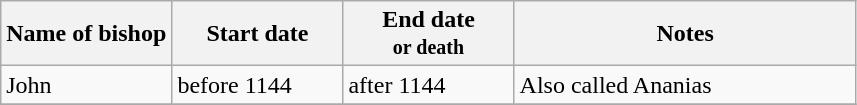<table class="wikitable">
<tr align=left>
<th width="20%">Name of bishop</th>
<th width="20%">Start date</th>
<th width="20%">End date<br><small>or death</small></th>
<th width="40%">Notes</th>
</tr>
<tr>
<td>John</td>
<td>before 1144</td>
<td>after 1144</td>
<td>Also called Ananias</td>
</tr>
<tr>
</tr>
</table>
